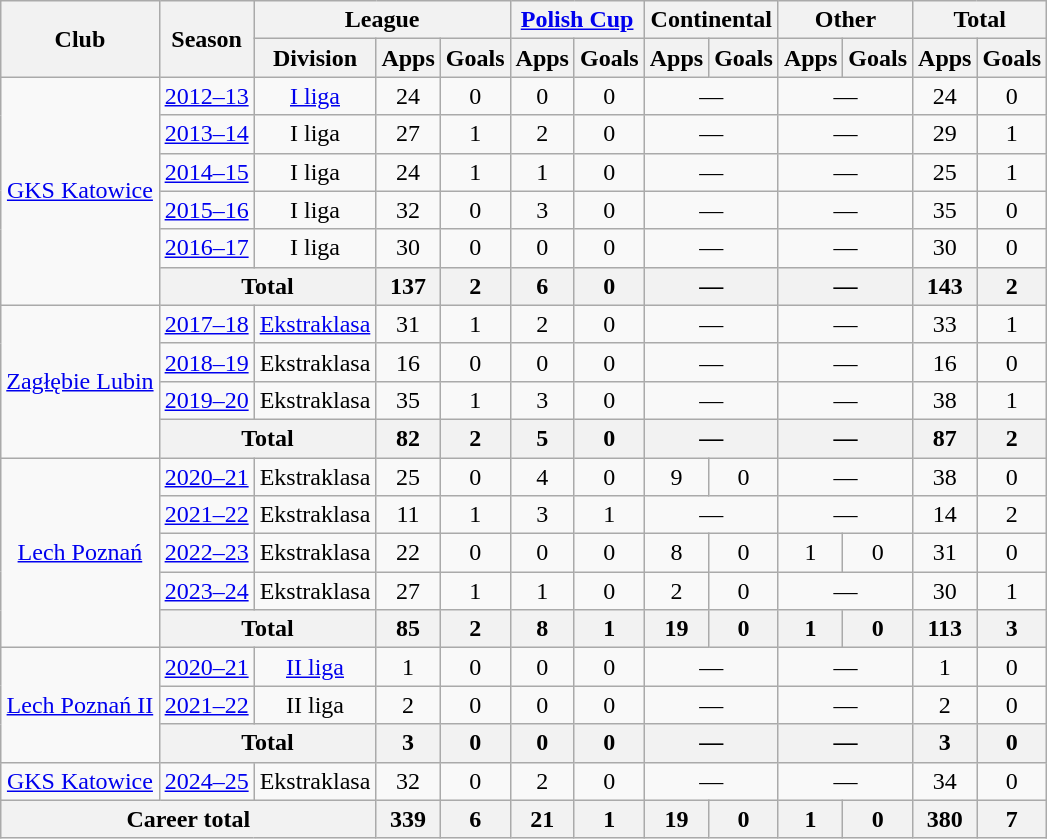<table class=wikitable style="text-align: center">
<tr>
<th rowspan=2>Club</th>
<th rowspan=2>Season</th>
<th colspan=3>League</th>
<th colspan=2><a href='#'>Polish Cup</a></th>
<th colspan=2>Continental</th>
<th colspan=2>Other</th>
<th colspan=2>Total</th>
</tr>
<tr>
<th>Division</th>
<th>Apps</th>
<th>Goals</th>
<th>Apps</th>
<th>Goals</th>
<th>Apps</th>
<th>Goals</th>
<th>Apps</th>
<th>Goals</th>
<th>Apps</th>
<th>Goals</th>
</tr>
<tr>
<td rowspan="6"><a href='#'>GKS Katowice</a></td>
<td><a href='#'>2012–13</a></td>
<td><a href='#'>I liga</a></td>
<td>24</td>
<td>0</td>
<td>0</td>
<td>0</td>
<td colspan="2">—</td>
<td colspan="2">—</td>
<td>24</td>
<td>0</td>
</tr>
<tr>
<td><a href='#'>2013–14</a></td>
<td>I liga</td>
<td>27</td>
<td>1</td>
<td>2</td>
<td>0</td>
<td colspan="2">—</td>
<td colspan="2">—</td>
<td>29</td>
<td>1</td>
</tr>
<tr>
<td><a href='#'>2014–15</a></td>
<td>I liga</td>
<td>24</td>
<td>1</td>
<td>1</td>
<td>0</td>
<td colspan="2">—</td>
<td colspan="2">—</td>
<td>25</td>
<td>1</td>
</tr>
<tr>
<td><a href='#'>2015–16</a></td>
<td>I liga</td>
<td>32</td>
<td>0</td>
<td>3</td>
<td>0</td>
<td colspan="2">—</td>
<td colspan="2">—</td>
<td>35</td>
<td>0</td>
</tr>
<tr>
<td><a href='#'>2016–17</a></td>
<td>I liga</td>
<td>30</td>
<td>0</td>
<td>0</td>
<td>0</td>
<td colspan="2">—</td>
<td colspan="2">—</td>
<td>30</td>
<td>0</td>
</tr>
<tr>
<th colspan="2">Total</th>
<th>137</th>
<th>2</th>
<th>6</th>
<th>0</th>
<th colspan="2">—</th>
<th colspan="2">—</th>
<th>143</th>
<th>2</th>
</tr>
<tr>
<td rowspan="4"><a href='#'>Zagłębie Lubin</a></td>
<td><a href='#'>2017–18</a></td>
<td><a href='#'>Ekstraklasa</a></td>
<td>31</td>
<td>1</td>
<td>2</td>
<td>0</td>
<td colspan="2">—</td>
<td colspan="2">—</td>
<td>33</td>
<td>1</td>
</tr>
<tr>
<td><a href='#'>2018–19</a></td>
<td>Ekstraklasa</td>
<td>16</td>
<td>0</td>
<td>0</td>
<td>0</td>
<td colspan="2">—</td>
<td colspan="2">—</td>
<td>16</td>
<td>0</td>
</tr>
<tr>
<td><a href='#'>2019–20</a></td>
<td>Ekstraklasa</td>
<td>35</td>
<td>1</td>
<td>3</td>
<td>0</td>
<td colspan="2">—</td>
<td colspan="2">—</td>
<td>38</td>
<td>1</td>
</tr>
<tr>
<th colspan="2">Total</th>
<th>82</th>
<th>2</th>
<th>5</th>
<th>0</th>
<th colspan="2">—</th>
<th colspan="2">—</th>
<th>87</th>
<th>2</th>
</tr>
<tr>
<td rowspan="5"><a href='#'>Lech Poznań</a></td>
<td><a href='#'>2020–21</a></td>
<td>Ekstraklasa</td>
<td>25</td>
<td>0</td>
<td>4</td>
<td>0</td>
<td>9</td>
<td>0</td>
<td colspan="2">—</td>
<td>38</td>
<td>0</td>
</tr>
<tr>
<td><a href='#'>2021–22</a></td>
<td>Ekstraklasa</td>
<td>11</td>
<td>1</td>
<td>3</td>
<td>1</td>
<td colspan="2">—</td>
<td colspan="2">—</td>
<td>14</td>
<td>2</td>
</tr>
<tr>
<td><a href='#'>2022–23</a></td>
<td>Ekstraklasa</td>
<td>22</td>
<td>0</td>
<td>0</td>
<td>0</td>
<td>8</td>
<td>0</td>
<td>1</td>
<td>0</td>
<td>31</td>
<td>0</td>
</tr>
<tr>
<td><a href='#'>2023–24</a></td>
<td>Ekstraklasa</td>
<td>27</td>
<td>1</td>
<td>1</td>
<td>0</td>
<td>2</td>
<td>0</td>
<td colspan="2">—</td>
<td>30</td>
<td>1</td>
</tr>
<tr>
<th colspan="2">Total</th>
<th>85</th>
<th>2</th>
<th>8</th>
<th>1</th>
<th>19</th>
<th>0</th>
<th>1</th>
<th>0</th>
<th>113</th>
<th>3</th>
</tr>
<tr>
<td rowspan="3"><a href='#'>Lech Poznań II</a></td>
<td><a href='#'>2020–21</a></td>
<td><a href='#'>II liga</a></td>
<td>1</td>
<td>0</td>
<td>0</td>
<td>0</td>
<td colspan="2">—</td>
<td colspan="2">—</td>
<td>1</td>
<td>0</td>
</tr>
<tr>
<td><a href='#'>2021–22</a></td>
<td>II liga</td>
<td>2</td>
<td>0</td>
<td>0</td>
<td>0</td>
<td colspan="2">—</td>
<td colspan="2">—</td>
<td>2</td>
<td>0</td>
</tr>
<tr>
<th colspan="2">Total</th>
<th>3</th>
<th>0</th>
<th>0</th>
<th>0</th>
<th colspan="2">—</th>
<th colspan="2">—</th>
<th>3</th>
<th>0</th>
</tr>
<tr>
<td><a href='#'>GKS Katowice</a></td>
<td><a href='#'>2024–25</a></td>
<td>Ekstraklasa</td>
<td>32</td>
<td>0</td>
<td>2</td>
<td>0</td>
<td colspan="2">—</td>
<td colspan="2">—</td>
<td>34</td>
<td>0</td>
</tr>
<tr>
<th colspan="3">Career total</th>
<th>339</th>
<th>6</th>
<th>21</th>
<th>1</th>
<th>19</th>
<th>0</th>
<th>1</th>
<th>0</th>
<th>380</th>
<th>7</th>
</tr>
</table>
